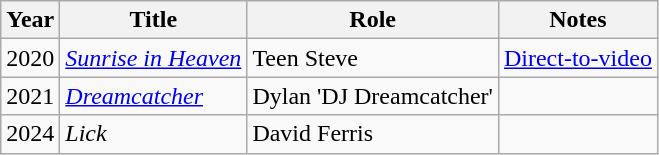<table class="wikitable sortable">
<tr>
<th>Year</th>
<th>Title</th>
<th>Role</th>
<th scope="col" class="unsortable">Notes</th>
</tr>
<tr>
<td>2020</td>
<td><em><a href='#'>Sunrise in Heaven</a></em></td>
<td>Teen Steve</td>
<td><a href='#'>Direct-to-video</a></td>
</tr>
<tr>
<td>2021</td>
<td><em><a href='#'>Dreamcatcher</a></em></td>
<td>Dylan 'DJ Dreamcatcher'</td>
<td></td>
</tr>
<tr>
<td>2024</td>
<td><em>Lick</em></td>
<td>David Ferris</td>
<td></td>
</tr>
</table>
